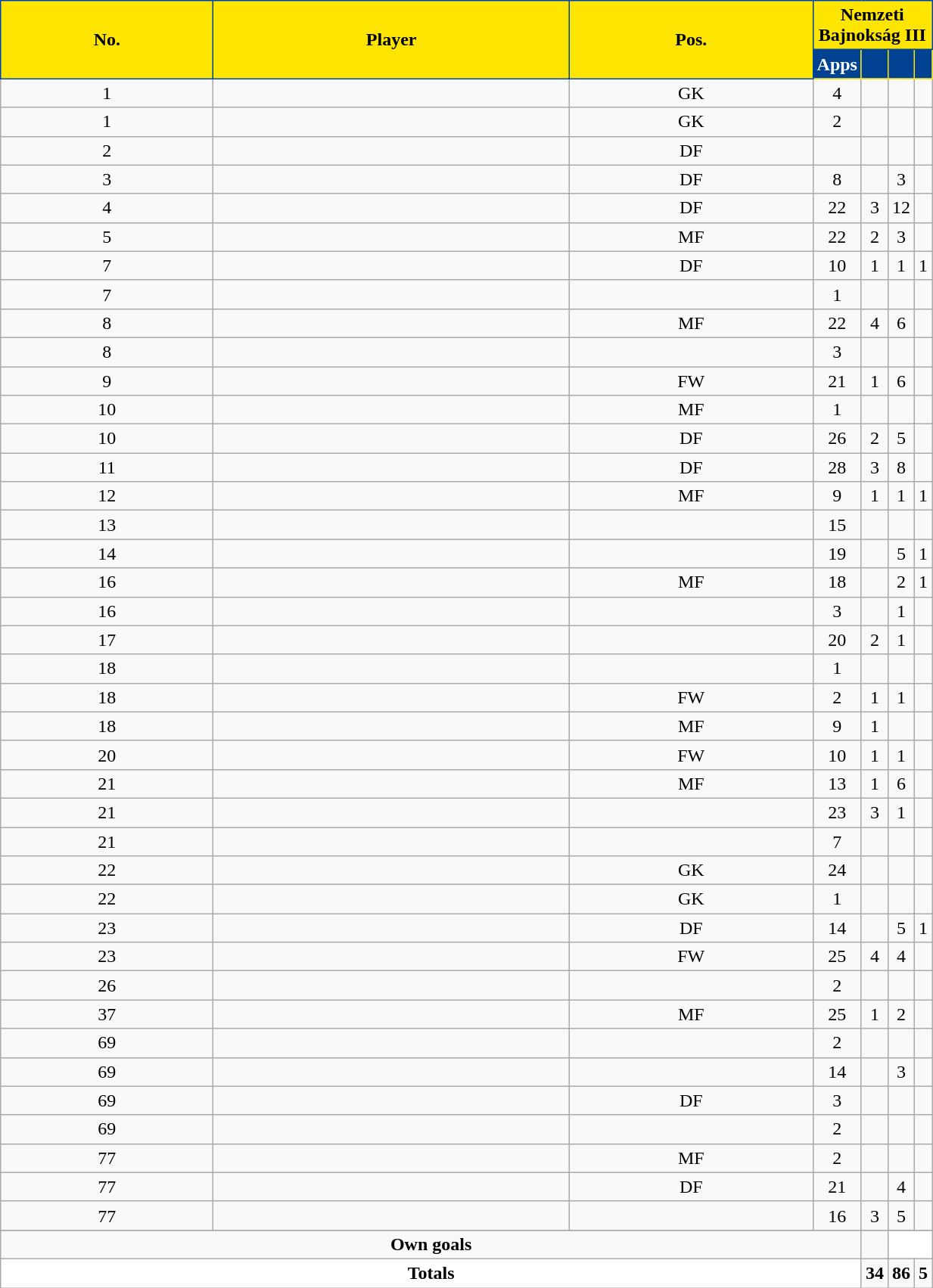<table class="wikitable sortable alternance" style="text-align:center;width:65%">
<tr>
<th rowspan="2" style="background-color:#FDE500;color:black;border:1px solid #004292";width:5px">No.</th>
<th rowspan="2" style="background-color:#FDE500;color:black;border:1px solid #004292";width:180px">Player</th>
<th rowspan="2" style="background-color:#FDE500;color:black;border:1px solid #004292";width:5px">Pos.</th>
<th colspan="4" style="background-color:#FDE500;color:black;border:1px solid #004292">Nemzeti Bajnokság III</th>
</tr>
<tr style="text-align:center">
<th width="4" style="background-color:#004292;color:white;border:1px solid #FDE500">Apps</th>
<th width="4" style="background-color:#004292;color:white;border:1px solid #FDE500"></th>
<th width="4" style="background-color:#004292;color:white;border:1px solid #FDE500"></th>
<th width="4" style="background-color:#004292;color:white;border:1px solid #FDE500"></th>
</tr>
<tr>
<td>1</td>
<td> </td>
<td>GK</td>
<td>4</td>
<td></td>
<td></td>
<td></td>
</tr>
<tr>
<td>1</td>
<td> </td>
<td>GK</td>
<td>2</td>
<td></td>
<td></td>
<td></td>
</tr>
<tr>
<td>2</td>
<td> </td>
<td>DF</td>
<td></td>
<td></td>
<td></td>
<td></td>
</tr>
<tr>
<td>3</td>
<td> </td>
<td>DF</td>
<td>8</td>
<td></td>
<td>3</td>
<td></td>
</tr>
<tr>
<td>4</td>
<td> </td>
<td>DF</td>
<td>22</td>
<td>3</td>
<td>12</td>
<td></td>
</tr>
<tr>
<td>5</td>
<td> </td>
<td>MF</td>
<td>22</td>
<td>2</td>
<td>3</td>
<td></td>
</tr>
<tr>
<td>7</td>
<td> </td>
<td>DF</td>
<td>10</td>
<td>1</td>
<td>1</td>
<td>1</td>
</tr>
<tr>
<td>7</td>
<td> </td>
<td></td>
<td>1</td>
<td></td>
<td></td>
<td></td>
</tr>
<tr>
<td>8</td>
<td> </td>
<td>MF</td>
<td>22</td>
<td>4</td>
<td>6</td>
<td></td>
</tr>
<tr>
<td>8</td>
<td> </td>
<td></td>
<td>3</td>
<td></td>
<td></td>
<td></td>
</tr>
<tr>
<td>9</td>
<td> </td>
<td>FW</td>
<td>21</td>
<td>1</td>
<td>6</td>
<td></td>
</tr>
<tr>
<td>10</td>
<td> </td>
<td>MF</td>
<td>1</td>
<td></td>
<td></td>
<td></td>
</tr>
<tr>
<td>10</td>
<td> </td>
<td>DF</td>
<td>26</td>
<td>2</td>
<td>5</td>
<td></td>
</tr>
<tr>
<td>11</td>
<td> </td>
<td>DF</td>
<td>28</td>
<td>3</td>
<td>8</td>
<td></td>
</tr>
<tr>
<td>12</td>
<td> </td>
<td>MF</td>
<td>9</td>
<td>1</td>
<td>1</td>
<td>1</td>
</tr>
<tr>
<td>13</td>
<td> </td>
<td></td>
<td>15</td>
<td></td>
<td></td>
<td></td>
</tr>
<tr>
<td>14</td>
<td> </td>
<td></td>
<td>19</td>
<td></td>
<td>5</td>
<td>1</td>
</tr>
<tr>
<td>16</td>
<td> </td>
<td>MF</td>
<td>18</td>
<td></td>
<td>2</td>
<td>1</td>
</tr>
<tr>
<td>16</td>
<td> </td>
<td></td>
<td>3</td>
<td></td>
<td>1</td>
<td></td>
</tr>
<tr>
<td>17</td>
<td> </td>
<td></td>
<td>20</td>
<td>2</td>
<td>1</td>
<td></td>
</tr>
<tr>
<td>18</td>
<td> </td>
<td></td>
<td>1</td>
<td></td>
<td></td>
<td></td>
</tr>
<tr>
<td>18</td>
<td> </td>
<td>FW</td>
<td>2</td>
<td>1</td>
<td>1</td>
<td></td>
</tr>
<tr>
<td>18</td>
<td> </td>
<td>MF</td>
<td>9</td>
<td>1</td>
<td></td>
<td></td>
</tr>
<tr>
<td>20</td>
<td> </td>
<td>FW</td>
<td>10</td>
<td>1</td>
<td>1</td>
<td></td>
</tr>
<tr>
<td>21</td>
<td> </td>
<td>MF</td>
<td>13</td>
<td>1</td>
<td>6</td>
<td></td>
</tr>
<tr>
<td>21</td>
<td> </td>
<td></td>
<td>23</td>
<td>3</td>
<td>1</td>
<td></td>
</tr>
<tr>
<td>21</td>
<td> </td>
<td></td>
<td>7</td>
<td></td>
<td></td>
<td></td>
</tr>
<tr>
<td>22</td>
<td> </td>
<td>GK</td>
<td>24</td>
<td></td>
<td></td>
<td></td>
</tr>
<tr>
<td>22</td>
<td> </td>
<td>GK</td>
<td>1</td>
<td></td>
<td></td>
<td></td>
</tr>
<tr>
<td>23</td>
<td> </td>
<td>DF</td>
<td>14</td>
<td></td>
<td>5</td>
<td>1</td>
</tr>
<tr>
<td>23</td>
<td> </td>
<td>FW</td>
<td>25</td>
<td>4</td>
<td>4</td>
<td></td>
</tr>
<tr>
<td>26</td>
<td> </td>
<td></td>
<td>2</td>
<td></td>
<td></td>
<td></td>
</tr>
<tr>
<td>37</td>
<td> </td>
<td>MF</td>
<td>25</td>
<td>1</td>
<td>2</td>
<td></td>
</tr>
<tr>
<td>69</td>
<td> </td>
<td></td>
<td>2</td>
<td></td>
<td></td>
<td></td>
</tr>
<tr>
<td>69</td>
<td> </td>
<td></td>
<td>14</td>
<td></td>
<td>3</td>
<td></td>
</tr>
<tr>
<td>69</td>
<td> </td>
<td>DF</td>
<td>3</td>
<td></td>
<td></td>
<td></td>
</tr>
<tr>
<td>69</td>
<td> </td>
<td></td>
<td>2</td>
<td></td>
<td></td>
<td></td>
</tr>
<tr>
<td>77</td>
<td> </td>
<td>MF</td>
<td>2</td>
<td></td>
<td></td>
<td></td>
</tr>
<tr>
<td>77</td>
<td> </td>
<td>DF</td>
<td>21</td>
<td></td>
<td>4</td>
<td></td>
</tr>
<tr>
<td>77</td>
<td> </td>
<td></td>
<td>16</td>
<td>3</td>
<td>5</td>
<td></td>
</tr>
<tr>
</tr>
<tr class="sortbottom">
<td colspan="4"><strong>Own goals</strong></td>
<td></td>
<td colspan="3" style="background:white;text-align:center"></td>
</tr>
<tr class="sortbottom">
<td colspan="4" style="background:white;text-align:center"><strong>Totals</strong></td>
<td><strong>34</strong></td>
<td><strong>86</strong></td>
<td><strong>5</strong></td>
</tr>
</table>
